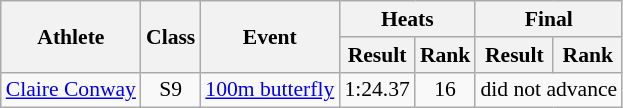<table class=wikitable style="font-size:90%">
<tr>
<th rowspan="2">Athlete</th>
<th rowspan="2">Class</th>
<th rowspan="2">Event</th>
<th colspan="2">Heats</th>
<th colspan="2">Final</th>
</tr>
<tr>
<th>Result</th>
<th>Rank</th>
<th>Result</th>
<th>Rank</th>
</tr>
<tr>
<td><a href='#'>Claire Conway</a></td>
<td style="text-align:center;">S9</td>
<td><a href='#'>100m butterfly</a></td>
<td style="text-align:center;">1:24.37</td>
<td style="text-align:center;">16</td>
<td style="text-align:center;" colspan="2">did not advance</td>
</tr>
</table>
